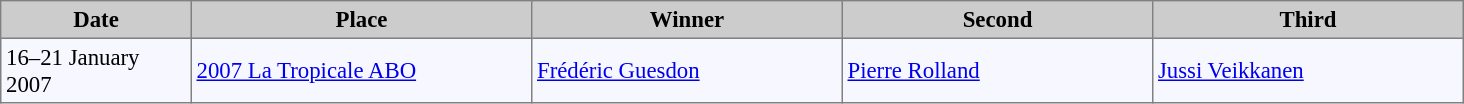<table bgcolor="#f7f8ff" cellpadding="3" cellspacing="0" border="1" style="font-size: 95%; border: gray solid 1px; border-collapse: collapse;">
<tr bgcolor="#CCCCCC">
<td align="center" width="120"><strong>Date</strong></td>
<td align="center" width="220"><strong>Place</strong></td>
<td align="center" width="200"><strong>Winner</strong></td>
<td align="center" width="200"><strong>Second</strong></td>
<td align="center" width="200"><strong>Third</strong></td>
</tr>
<tr align="left">
<td>16–21 January 2007</td>
<td> <a href='#'>2007 La Tropicale ABO</a></td>
<td> <a href='#'>Frédéric Guesdon</a></td>
<td> <a href='#'>Pierre Rolland</a></td>
<td> <a href='#'>Jussi Veikkanen</a></td>
</tr>
</table>
